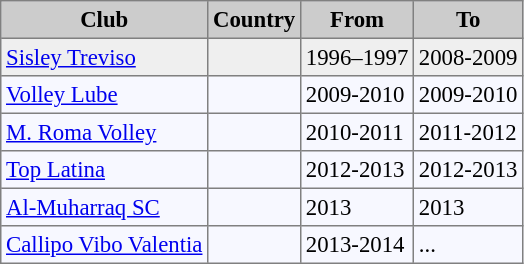<table bgcolor="#f7f8ff" cellpadding="3" cellspacing="0" border="1" style="font-size: 95%; border: gray solid 1px; border-collapse: collapse;">
<tr bgcolor="#CCCCCC">
<td align="center"><strong>Club</strong></td>
<td align="center"><strong>Country</strong></td>
<td align="center"><strong>From</strong></td>
<td align="center"><strong>To</strong></td>
</tr>
<tr bgcolor="#EFEFEF" align=left>
<td><a href='#'>Sisley Treviso</a></td>
<td></td>
<td>1996–1997</td>
<td>2008-2009</td>
</tr>
<tr>
<td><a href='#'>Volley Lube</a></td>
<td></td>
<td>2009-2010</td>
<td>2009-2010</td>
</tr>
<tr>
<td><a href='#'>M. Roma Volley</a></td>
<td></td>
<td>2010-2011</td>
<td>2011-2012</td>
</tr>
<tr>
<td><a href='#'>Top Latina</a></td>
<td></td>
<td>2012-2013</td>
<td>2012-2013</td>
</tr>
<tr>
<td><a href='#'>Al-Muharraq SC</a></td>
<td></td>
<td>2013</td>
<td>2013</td>
</tr>
<tr>
<td><a href='#'>Callipo Vibo Valentia</a></td>
<td></td>
<td>2013-2014</td>
<td>...</td>
</tr>
</table>
